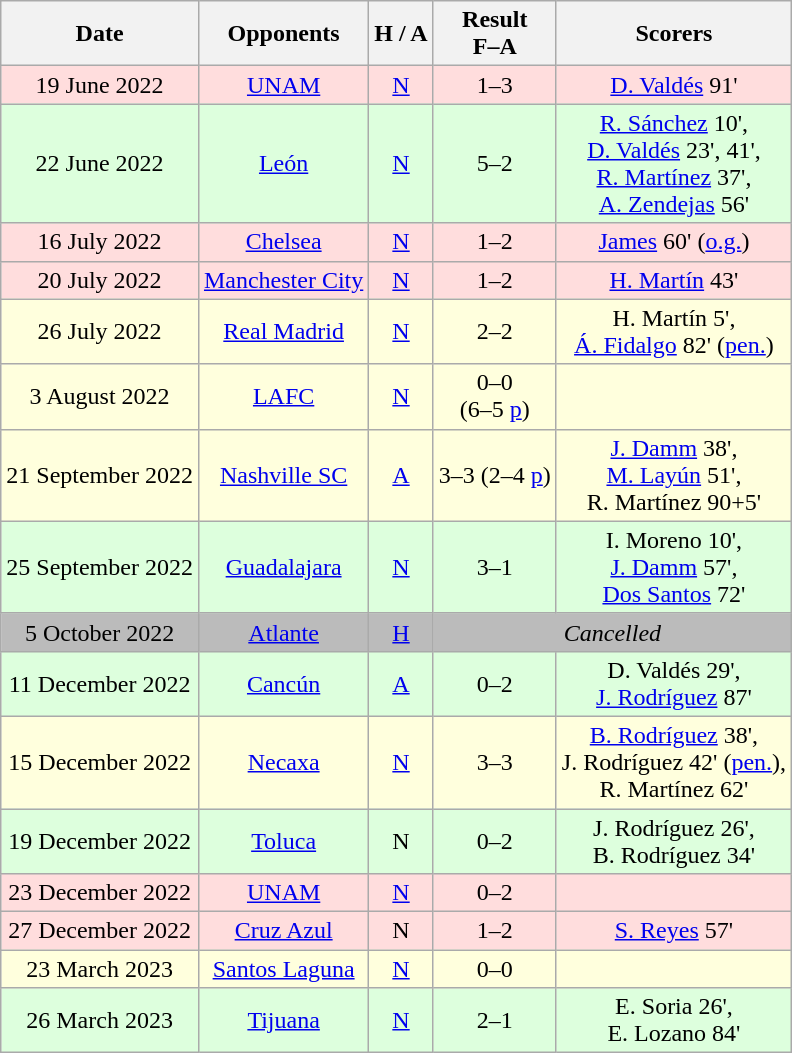<table class="wikitable" style="text-align:center">
<tr>
<th>Date</th>
<th>Opponents</th>
<th>H / A</th>
<th>Result<br>F–A</th>
<th>Scorers</th>
</tr>
<tr style="background:#ffdddd">
<td>19 June 2022</td>
<td> <a href='#'>UNAM</a></td>
<td><a href='#'>N</a></td>
<td>1–3</td>
<td><a href='#'>D. Valdés</a> 91'</td>
</tr>
<tr style="background:#ddffdd">
<td>22 June 2022</td>
<td> <a href='#'>León</a></td>
<td><a href='#'>N</a></td>
<td>5–2</td>
<td><a href='#'>R. Sánchez</a> 10',<br><a href='#'>D. Valdés</a> 23', 41',<br><a href='#'>R. Martínez</a> 37',<br><a href='#'>A. Zendejas</a> 56'</td>
</tr>
<tr style="background:#ffdddd">
<td>16 July 2022</td>
<td> <a href='#'>Chelsea</a></td>
<td><a href='#'>N</a></td>
<td>1–2</td>
<td><a href='#'>James</a> 60' (<a href='#'>o.g.</a>)</td>
</tr>
<tr style="background:#ffdddd">
<td>20 July 2022</td>
<td> <a href='#'>Manchester City</a></td>
<td><a href='#'>N</a></td>
<td>1–2</td>
<td><a href='#'>H. Martín</a> 43'</td>
</tr>
<tr bgcolor="#ffffdd">
<td>26 July 2022</td>
<td> <a href='#'>Real Madrid</a></td>
<td><a href='#'>N</a></td>
<td>2–2</td>
<td>H. Martín 5',<br><a href='#'>Á. Fidalgo</a> 82' (<a href='#'>pen.</a>)</td>
</tr>
<tr bgcolor="#ffffdd">
<td>3 August 2022</td>
<td> <a href='#'>LAFC</a></td>
<td><a href='#'>N</a></td>
<td>0–0<br>(6–5 <a href='#'>p</a>)</td>
<td></td>
</tr>
<tr bgcolor="#ffffdd">
<td>21 September 2022</td>
<td> <a href='#'>Nashville SC</a></td>
<td><a href='#'>A</a></td>
<td>3–3 (2–4 <a href='#'>p</a>)</td>
<td><a href='#'>J. Damm</a> 38',<br><a href='#'>M. Layún</a> 51',<br>R. Martínez 90+5'</td>
</tr>
<tr style="background:#ddffdd">
<td>25 September 2022</td>
<td> <a href='#'>Guadalajara</a></td>
<td><a href='#'>N</a></td>
<td>3–1</td>
<td>I. Moreno 10',<br><a href='#'>J. Damm</a> 57',<br><a href='#'>Dos Santos</a> 72'</td>
</tr>
<tr bgcolor="#BBBBBB">
<td>5 October 2022</td>
<td> <a href='#'>Atlante</a></td>
<td><a href='#'>H</a></td>
<td colspan=2><em>Cancelled</em></td>
</tr>
<tr style="background:#ddffdd">
<td>11 December 2022</td>
<td> <a href='#'>Cancún</a></td>
<td><a href='#'>A</a></td>
<td>0–2</td>
<td>D. Valdés 29',<br><a href='#'>J. Rodríguez</a> 87'</td>
</tr>
<tr bgcolor="#ffffdd">
<td>15 December 2022</td>
<td> <a href='#'>Necaxa</a></td>
<td><a href='#'>N</a></td>
<td>3–3</td>
<td><a href='#'>B. Rodríguez</a> 38',<br>J. Rodríguez 42' (<a href='#'>pen.</a>),<br>R. Martínez 62'</td>
</tr>
<tr style="background:#ddffdd">
<td>19 December 2022</td>
<td> <a href='#'>Toluca</a></td>
<td>N</td>
<td>0–2</td>
<td>J. Rodríguez 26',<br>B. Rodríguez 34'</td>
</tr>
<tr style="background:#ffdddd">
<td>23 December 2022</td>
<td> <a href='#'>UNAM</a></td>
<td><a href='#'>N</a></td>
<td>0–2</td>
<td></td>
</tr>
<tr style="background:#ffdddd">
<td>27 December 2022</td>
<td> <a href='#'>Cruz Azul</a></td>
<td>N</td>
<td>1–2</td>
<td><a href='#'>S. Reyes</a> 57'</td>
</tr>
<tr bgcolor="#ffffdd">
<td>23 March 2023</td>
<td> <a href='#'>Santos Laguna</a></td>
<td><a href='#'>N</a></td>
<td>0–0</td>
<td></td>
</tr>
<tr style="background:#ddffdd">
<td>26 March 2023</td>
<td> <a href='#'>Tijuana</a></td>
<td><a href='#'>N</a></td>
<td>2–1</td>
<td>E. Soria 26',<br>E. Lozano 84'</td>
</tr>
</table>
